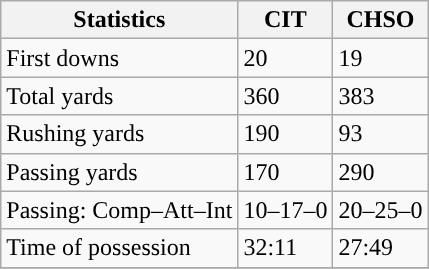<table class="wikitable" style="float: left;">
<tr>
<th>Statistics</th>
<th>CIT</th>
<th>CHSO</th>
</tr>
<tr>
<td>First downs</td>
<td>20</td>
<td>19</td>
</tr>
<tr>
<td>Total yards</td>
<td>360</td>
<td>383</td>
</tr>
<tr>
<td>Rushing yards</td>
<td>190</td>
<td>93</td>
</tr>
<tr>
<td>Passing yards</td>
<td>170</td>
<td>290</td>
</tr>
<tr>
<td>Passing: Comp–Att–Int</td>
<td>10–17–0</td>
<td>20–25–0</td>
</tr>
<tr>
<td>Time of possession</td>
<td>32:11</td>
<td>27:49</td>
</tr>
<tr>
</tr>
</table>
